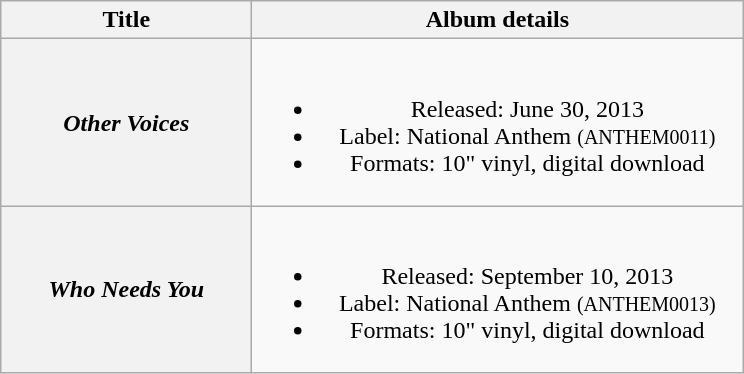<table class="wikitable plainrowheaders" style="text-align:center;">
<tr>
<th scope="col" style="width:10em;">Title</th>
<th scope="col" style="width:20em;">Album details</th>
</tr>
<tr>
<th scope="row"><em>Other Voices</em></th>
<td><br><ul><li>Released: June 30, 2013</li><li>Label: National Anthem <small>(ANTHEM0011)</small></li><li>Formats: 10" vinyl, digital download</li></ul></td>
</tr>
<tr>
<th scope="row"><em>Who Needs You</em></th>
<td><br><ul><li>Released: September 10, 2013</li><li>Label: National Anthem <small>(ANTHEM0013)</small></li><li>Formats: 10" vinyl, digital download</li></ul></td>
</tr>
</table>
